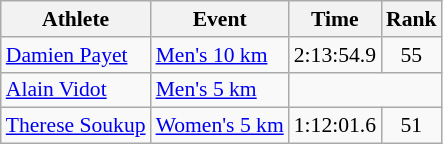<table class="wikitable" style="font-size:90%;">
<tr>
<th>Athlete</th>
<th>Event</th>
<th>Time</th>
<th>Rank</th>
</tr>
<tr align=center>
<td align=left><a href='#'>Damien Payet</a></td>
<td align=left><a href='#'>Men's 10 km</a></td>
<td>2:13:54.9</td>
<td>55</td>
</tr>
<tr align=center>
<td align=left><a href='#'>Alain Vidot</a></td>
<td align=left><a href='#'>Men's 5 km</a></td>
<td colspan=2></td>
</tr>
<tr align=center>
<td align=left><a href='#'>Therese Soukup</a></td>
<td align=left><a href='#'>Women's 5 km</a></td>
<td>1:12:01.6</td>
<td>51</td>
</tr>
</table>
